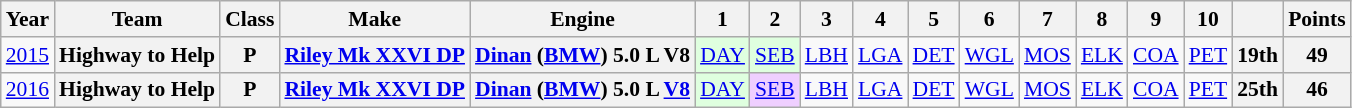<table class="wikitable" style="text-align:center; font-size:90%">
<tr>
<th>Year</th>
<th>Team</th>
<th>Class</th>
<th>Make</th>
<th>Engine</th>
<th>1</th>
<th>2</th>
<th>3</th>
<th>4</th>
<th>5</th>
<th>6</th>
<th>7</th>
<th>8</th>
<th>9</th>
<th>10</th>
<th></th>
<th>Points</th>
</tr>
<tr>
<td><a href='#'>2015</a></td>
<th>Highway to Help</th>
<th>P</th>
<th><a href='#'>Riley Mk XXVI DP</a></th>
<th><a href='#'>Dinan</a> (<a href='#'>BMW</a>) 5.0 L V8</th>
<td style="background:#dfffdf;"><a href='#'>DAY</a><br></td>
<td style="background:#dfffdf;"><a href='#'>SEB</a><br></td>
<td><a href='#'>LBH</a></td>
<td><a href='#'>LGA</a></td>
<td><a href='#'>DET</a></td>
<td><a href='#'>WGL</a></td>
<td><a href='#'>MOS</a></td>
<td><a href='#'>ELK</a></td>
<td><a href='#'>COA</a></td>
<td><a href='#'>PET</a></td>
<th>19th</th>
<th>49</th>
</tr>
<tr>
<td><a href='#'>2016</a></td>
<th>Highway to Help</th>
<th>P</th>
<th><a href='#'>Riley Mk XXVI DP</a></th>
<th><a href='#'>Dinan</a> (<a href='#'>BMW</a>) 5.0 L <a href='#'>V8</a></th>
<td style="background:#dfffdf;"><a href='#'>DAY</a><br></td>
<td style="background:#EFCFFF;"><a href='#'>SEB</a><br></td>
<td><a href='#'>LBH</a></td>
<td><a href='#'>LGA</a></td>
<td><a href='#'>DET</a></td>
<td><a href='#'>WGL</a><br></td>
<td><a href='#'>MOS</a></td>
<td><a href='#'>ELK</a></td>
<td><a href='#'>COA</a></td>
<td><a href='#'>PET</a></td>
<th>25th</th>
<th>46</th>
</tr>
</table>
